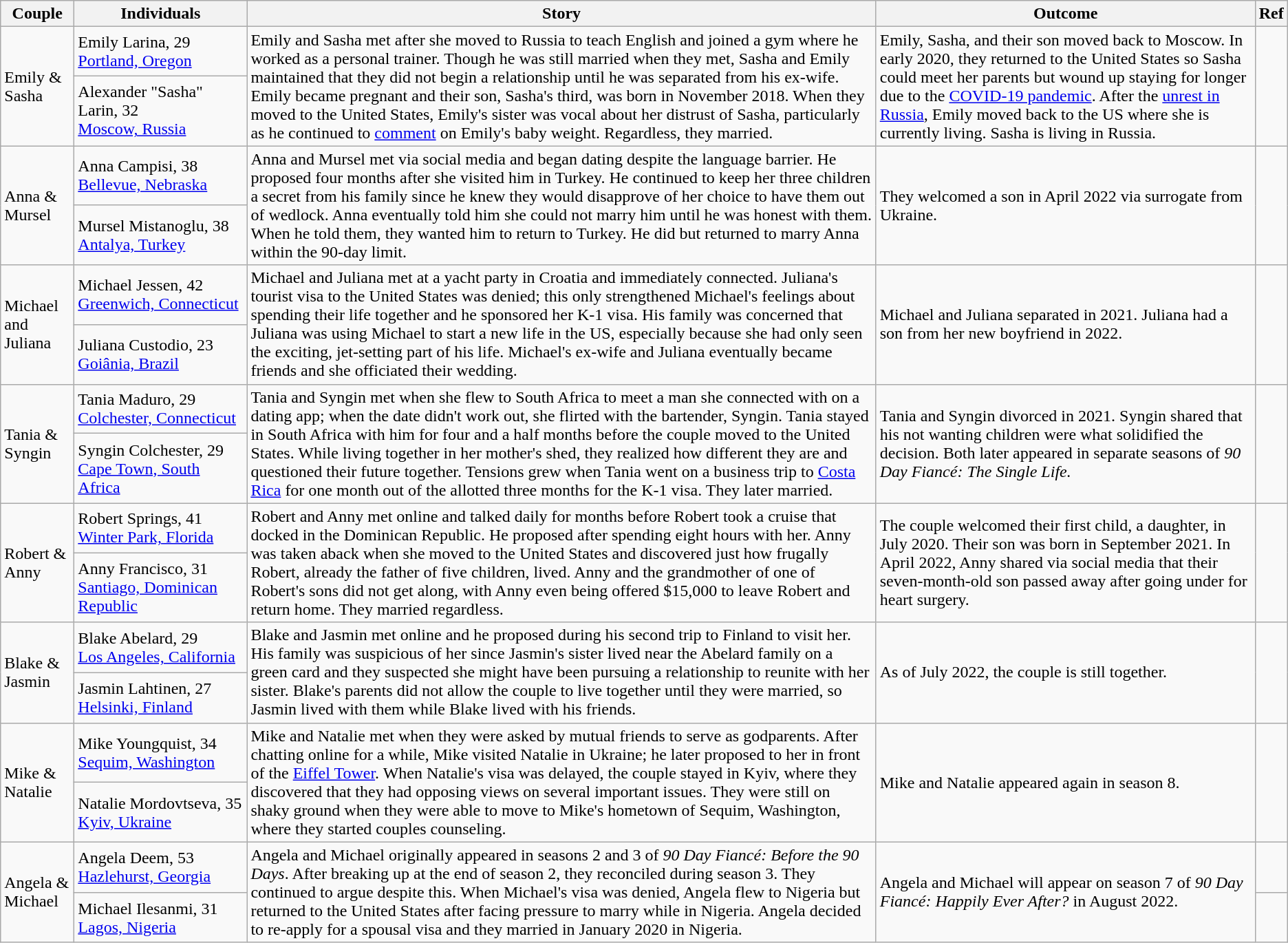<table class="wikitable sortable">
<tr>
<th>Couple</th>
<th style=width:10em>Individuals</th>
<th>Story</th>
<th>Outcome</th>
<th style=width:1em>Ref</th>
</tr>
<tr>
<td rowspan="2">Emily & Sasha</td>
<td>Emily Larina, 29<br><a href='#'>Portland, Oregon</a></td>
<td rowspan="2">Emily and Sasha met after she moved to Russia to teach English and joined a gym where he worked as a personal trainer. Though he was still married when they met, Sasha and Emily maintained that they did not begin a relationship until he was separated from his ex-wife. Emily became pregnant and their son, Sasha's third, was born in November 2018. When they moved to the United States, Emily's sister was vocal about her distrust of Sasha, particularly as he continued to <a href='#'>comment</a> on Emily's baby weight. Regardless, they married.</td>
<td rowspan="2">Emily, Sasha, and their son moved back to Moscow. In early 2020, they returned to the United States so Sasha could meet her parents but wound up staying for longer due to the <a href='#'>COVID-19 pandemic</a>. After the <a href='#'>unrest in Russia</a>, Emily moved back to the US where she is currently living.  Sasha is living in Russia.</td>
</tr>
<tr>
<td>Alexander "Sasha" Larin, 32<br><a href='#'>Moscow, Russia</a></td>
</tr>
<tr>
<td rowspan="2">Anna & Mursel</td>
<td>Anna Campisi, 38<br><a href='#'>Bellevue, Nebraska</a></td>
<td rowspan="2">Anna and Mursel met via social media and began dating despite the language barrier. He proposed four months after she visited him in Turkey. He continued to keep her three children a secret from his family since he knew they would disapprove of her choice to have them out of wedlock. Anna eventually told him she could not marry him until he was honest with them. When he told them, they wanted him to return to Turkey. He did but returned to marry Anna within the 90-day limit.</td>
<td rowspan="2">They welcomed a son in April 2022 via surrogate from Ukraine.</td>
<td rowspan="2"></td>
</tr>
<tr>
<td>Mursel Mistanoglu, 38<br><a href='#'>Antalya, Turkey</a></td>
</tr>
<tr>
<td rowspan="2">Michael and Juliana</td>
<td>Michael Jessen, 42<br><a href='#'>Greenwich, Connecticut</a></td>
<td rowspan="2">Michael and Juliana met at a yacht party in Croatia and immediately connected. Juliana's tourist visa to the United States was denied; this only strengthened Michael's feelings about spending their life together and he sponsored her K-1 visa. His family was concerned that Juliana was using Michael to start a new life in the US, especially because she had only seen the exciting, jet-setting part of his life. Michael's ex-wife and Juliana eventually became friends and she officiated their wedding.</td>
<td rowspan="2">Michael and Juliana separated in 2021. Juliana had a son from her new boyfriend in 2022.</td>
<td rowspan="2"></td>
</tr>
<tr>
<td>Juliana Custodio, 23<br><a href='#'>Goiânia, Brazil</a></td>
</tr>
<tr>
<td rowspan="2">Tania & Syngin</td>
<td>Tania Maduro, 29<br><a href='#'>Colchester, Connecticut</a></td>
<td rowspan="2">Tania and Syngin met when she flew to South Africa to meet a man she connected with on a dating app; when the date didn't work out, she flirted with the bartender, Syngin. Tania stayed in South Africa with him for four and a half months before the couple moved to the United States. While living together in her mother's shed, they realized how different they are and questioned their future together. Tensions grew when Tania went on a business trip to <a href='#'>Costa Rica</a> for one month out of the allotted three months for the K-1 visa. They later married.</td>
<td rowspan="2">Tania and Syngin divorced in 2021. Syngin shared that his not wanting children were what solidified the decision. Both later appeared in separate seasons of <em>90 Day Fiancé: The Single Life.</em></td>
<td rowspan="2"></td>
</tr>
<tr>
<td>Syngin Colchester, 29<br><a href='#'>Cape Town, South Africa</a></td>
</tr>
<tr>
<td rowspan="2">Robert & Anny</td>
<td>Robert Springs, 41<br><a href='#'>Winter Park, Florida</a></td>
<td rowspan="2">Robert and Anny met online and talked daily for months before Robert took a cruise that docked in the Dominican Republic. He proposed after spending eight hours with her. Anny was taken aback when she moved to the United States and discovered just how frugally Robert, already the father of five children, lived. Anny and the grandmother of one of Robert's sons did not get along, with Anny even being offered $15,000 to leave Robert and return home. They married regardless.</td>
<td rowspan="2">The couple welcomed their first child, a daughter, in July 2020. Their son was born in September 2021. In April 2022, Anny shared via social media that their seven-month-old son passed away after going under for heart surgery.</td>
<td rowspan="2"></td>
</tr>
<tr>
<td>Anny Francisco, 31<br><a href='#'>Santiago, Dominican Republic</a></td>
</tr>
<tr>
<td rowspan="2">Blake & Jasmin</td>
<td>Blake Abelard, 29<br><a href='#'>Los Angeles, California</a></td>
<td rowspan="2">Blake and Jasmin met online and he proposed during his second trip to Finland to visit her. His family was suspicious of her since Jasmin's sister lived near the Abelard family on a green card and they suspected she might have been pursuing a relationship to reunite with her sister. Blake's parents did not allow the couple to live together until they were married, so Jasmin lived with them while Blake lived with his friends.</td>
<td rowspan="2">As of July 2022, the couple is still together.</td>
</tr>
<tr>
<td>Jasmin Lahtinen, 27<br><a href='#'>Helsinki, Finland</a></td>
</tr>
<tr>
<td rowspan="2">Mike & Natalie</td>
<td>Mike Youngquist, 34<br><a href='#'>Sequim, Washington</a></td>
<td rowspan="2">Mike and Natalie met when they were asked by mutual friends to serve as godparents. After chatting online for a while, Mike visited Natalie in Ukraine; he later proposed to her in front of the <a href='#'>Eiffel Tower</a>. When Natalie's visa was delayed, the couple stayed in Kyiv, where they discovered that they had opposing views on several important issues. They were still on shaky ground when they were able to move to Mike's hometown of Sequim, Washington, where they started couples counseling.</td>
<td rowspan="2">Mike and Natalie appeared again in season 8.</td>
<td rowspan="2"></td>
</tr>
<tr>
<td>Natalie Mordovtseva, 35<br><a href='#'>Kyiv, Ukraine</a></td>
</tr>
<tr>
<td rowspan="2">Angela & Michael</td>
<td>Angela Deem, 53<br><a href='#'>Hazlehurst, Georgia</a></td>
<td rowspan="2">Angela and Michael originally appeared in seasons 2 and 3 of <em>90 Day Fiancé: Before the 90 Days</em>. After breaking up at the end of season 2, they reconciled during season 3. They continued to argue despite this. When Michael's visa was denied, Angela flew to Nigeria but returned to the United States after facing pressure to marry while in Nigeria. Angela decided to re-apply for a spousal visa and they married in January 2020 in Nigeria.</td>
<td rowspan="2">Angela and Michael will appear on season 7 of <em>90 Day Fiancé: Happily Ever After?</em> in August 2022.</td>
<td></td>
</tr>
<tr>
<td>Michael Ilesanmi, 31<br><a href='#'>Lagos, Nigeria</a></td>
</tr>
</table>
